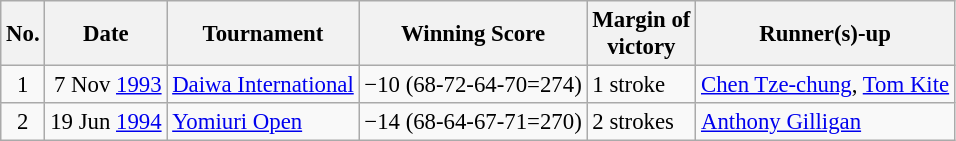<table class="wikitable" style="font-size:95%;">
<tr>
<th>No.</th>
<th>Date</th>
<th>Tournament</th>
<th>Winning Score</th>
<th>Margin of<br>victory</th>
<th>Runner(s)-up</th>
</tr>
<tr>
<td align=center>1</td>
<td align=right>7 Nov <a href='#'>1993</a></td>
<td><a href='#'>Daiwa International</a></td>
<td>−10 (68-72-64-70=274)</td>
<td>1 stroke</td>
<td> <a href='#'>Chen Tze-chung</a>,  <a href='#'>Tom Kite</a></td>
</tr>
<tr>
<td align=center>2</td>
<td align=right>19 Jun <a href='#'>1994</a></td>
<td><a href='#'>Yomiuri Open</a></td>
<td>−14 (68-64-67-71=270)</td>
<td>2 strokes</td>
<td> <a href='#'>Anthony Gilligan</a></td>
</tr>
</table>
